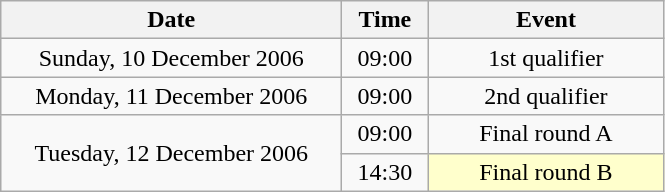<table class = "wikitable" style="text-align:center;">
<tr>
<th width=220>Date</th>
<th width=50>Time</th>
<th width=150>Event</th>
</tr>
<tr>
<td>Sunday, 10 December 2006</td>
<td>09:00</td>
<td>1st qualifier</td>
</tr>
<tr>
<td>Monday, 11 December 2006</td>
<td>09:00</td>
<td>2nd qualifier</td>
</tr>
<tr>
<td rowspan=2>Tuesday, 12 December 2006</td>
<td>09:00</td>
<td>Final round A</td>
</tr>
<tr>
<td>14:30</td>
<td bgcolor=ffffcc>Final round B</td>
</tr>
</table>
